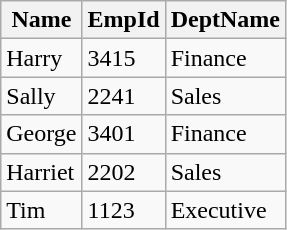<table class="wikitable">
<tr>
<th>Name</th>
<th>EmpId</th>
<th>DeptName</th>
</tr>
<tr>
<td>Harry</td>
<td>3415</td>
<td>Finance</td>
</tr>
<tr>
<td>Sally</td>
<td>2241</td>
<td>Sales</td>
</tr>
<tr>
<td>George</td>
<td>3401</td>
<td>Finance</td>
</tr>
<tr>
<td>Harriet</td>
<td>2202</td>
<td>Sales</td>
</tr>
<tr>
<td>Tim</td>
<td>1123</td>
<td>Executive</td>
</tr>
</table>
